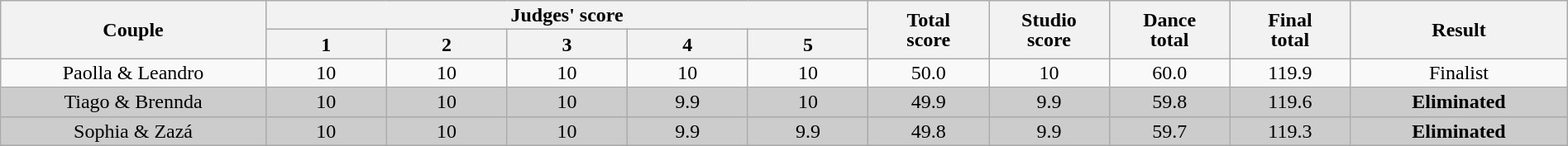<table class="wikitable" style="font-size:100%; line-height:16px; text-align:center" width="100%">
<tr>
<th rowspan=2 width="11.0%">Couple</th>
<th colspan=5 width="25.0%">Judges' score</th>
<th rowspan=2 width="05.0%">Total<br>score</th>
<th rowspan=2 width="05.0%">Studio<br>score</th>
<th rowspan=2 width="05.0%">Dance<br>total</th>
<th rowspan=2 width="05.0%">Final<br>total</th>
<th rowspan=2 width="09.0%">Result</th>
</tr>
<tr>
<th width="05.0%">1</th>
<th width="05.0%">2</th>
<th width="05.0%">3</th>
<th width="05.0%">4</th>
<th width="05.0%">5</th>
</tr>
<tr>
<td>Paolla & Leandro</td>
<td>10</td>
<td>10</td>
<td>10</td>
<td>10</td>
<td>10</td>
<td>50.0</td>
<td>10</td>
<td>60.0</td>
<td>119.9</td>
<td>Finalist</td>
</tr>
<tr bgcolor=CCCCCC>
<td>Tiago & Brennda</td>
<td>10</td>
<td>10</td>
<td>10</td>
<td>9.9</td>
<td>10</td>
<td>49.9</td>
<td>9.9</td>
<td>59.8</td>
<td>119.6</td>
<td><strong>Eliminated</strong></td>
</tr>
<tr bgcolor=CCCCCC>
<td>Sophia & Zazá</td>
<td>10</td>
<td>10</td>
<td>10</td>
<td>9.9</td>
<td>9.9</td>
<td>49.8</td>
<td>9.9</td>
<td>59.7</td>
<td>119.3</td>
<td><strong>Eliminated</strong></td>
</tr>
<tr>
</tr>
</table>
